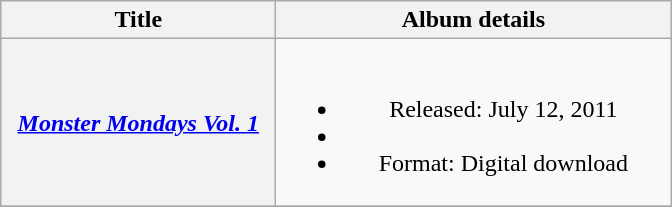<table class="wikitable plainrowheaders" style="text-align:center;">
<tr>
<th scope="col" style="width:11em;">Title</th>
<th scope="col" style="width:16em;">Album details</th>
</tr>
<tr>
<th scope="row"><em><a href='#'>Monster Mondays Vol. 1</a></em></th>
<td><br><ul><li>Released: July 12, 2011</li><li></li><li>Format: Digital download</li></ul></td>
</tr>
<tr>
</tr>
</table>
